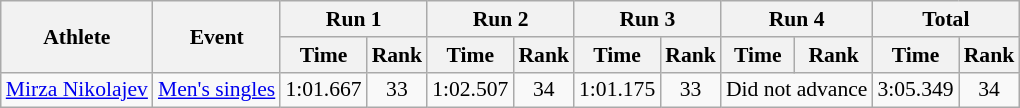<table class=wikitable style=font-size:90%;text-align:center>
<tr>
<th rowspan="2">Athlete</th>
<th rowspan="2">Event</th>
<th colspan=2>Run 1</th>
<th colspan=2>Run 2</th>
<th colspan=2>Run 3</th>
<th colspan=2>Run 4</th>
<th colspan=2>Total</th>
</tr>
<tr>
<th>Time</th>
<th>Rank</th>
<th>Time</th>
<th>Rank</th>
<th>Time</th>
<th>Rank</th>
<th>Time</th>
<th>Rank</th>
<th>Time</th>
<th>Rank</th>
</tr>
<tr>
<td align=left><a href='#'>Mirza Nikolajev</a></td>
<td align=left><a href='#'>Men's singles</a></td>
<td>1:01.667</td>
<td>33</td>
<td>1:02.507</td>
<td>34</td>
<td>1:01.175</td>
<td>33</td>
<td colspan=2>Did not advance</td>
<td>3:05.349</td>
<td>34</td>
</tr>
</table>
